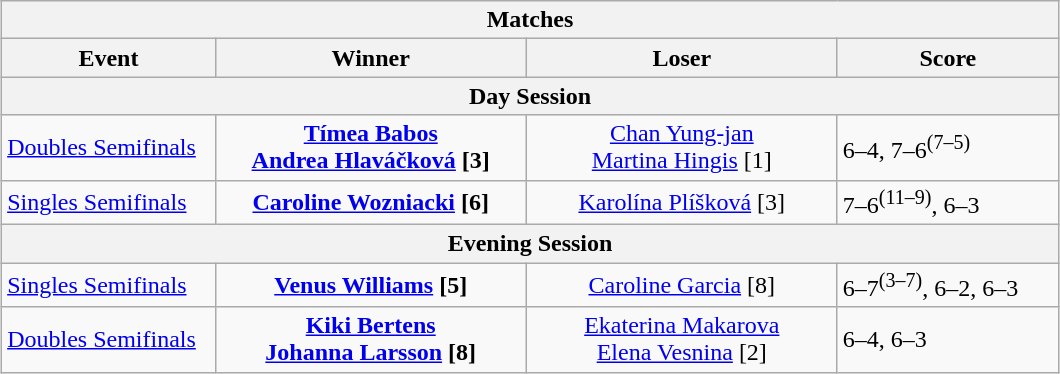<table class="wikitable collapsible uncollapsed" style="margin:1em auto;">
<tr>
<th colspan=5>Matches</th>
</tr>
<tr>
<th style="width:135px;">Event</th>
<th style="width:200px;">Winner</th>
<th style="width:200px;">Loser</th>
<th style="width:140px;">Score</th>
</tr>
<tr>
<th colspan=5>Day Session</th>
</tr>
<tr align=left>
<td><a href='#'>Doubles Semifinals</a></td>
<td align=center><strong> <a href='#'>Tímea Babos</a> <br>  <a href='#'>Andrea Hlaváčková</a> [3]</strong></td>
<td align=center> <a href='#'>Chan Yung-jan</a> <br>  <a href='#'>Martina Hingis</a> [1]</td>
<td>6–4, 7–6<sup>(7–5)</sup></td>
</tr>
<tr align=left>
<td><a href='#'>Singles Semifinals</a></td>
<td align=center> <strong><a href='#'>Caroline Wozniacki</a> [6]</strong></td>
<td align=center> <a href='#'>Karolína Plíšková</a> [3]</td>
<td>7–6<sup>(11–9)</sup>, 6–3</td>
</tr>
<tr>
<th colspan=5>Evening Session</th>
</tr>
<tr align=left>
<td><a href='#'>Singles Semifinals</a></td>
<td align=center> <strong><a href='#'>Venus Williams</a> [5]</strong></td>
<td align=center> <a href='#'>Caroline Garcia</a> [8]</td>
<td>6–7<sup>(3–7)</sup>, 6–2, 6–3</td>
</tr>
<tr align=left>
<td><a href='#'>Doubles Semifinals</a></td>
<td align=center><strong> <a href='#'>Kiki Bertens</a> <br>  <a href='#'>Johanna Larsson</a> [8]</strong></td>
<td align=center> <a href='#'>Ekaterina Makarova</a> <br>  <a href='#'>Elena Vesnina</a> [2]</td>
<td>6–4, 6–3</td>
</tr>
</table>
